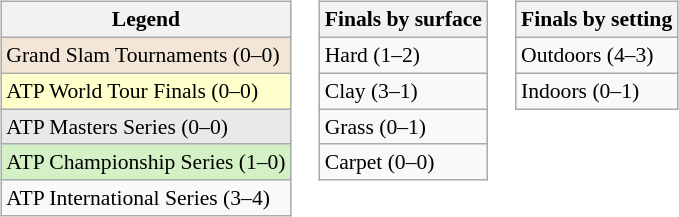<table>
<tr valign=top>
<td><br><table class=wikitable style=font-size:90%>
<tr>
<th>Legend</th>
</tr>
<tr style="background:#f3e6d7;">
<td>Grand Slam Tournaments (0–0)</td>
</tr>
<tr style="background:#ffc;">
<td>ATP World Tour Finals (0–0)</td>
</tr>
<tr style="background:#e9e9e9;">
<td>ATP Masters Series (0–0)</td>
</tr>
<tr style="background:#d4f1c5;">
<td>ATP Championship Series (1–0)</td>
</tr>
<tr>
<td>ATP International Series (3–4)</td>
</tr>
</table>
</td>
<td><br><table class=wikitable style=font-size:90%>
<tr>
<th>Finals by surface</th>
</tr>
<tr>
<td>Hard (1–2)</td>
</tr>
<tr>
<td>Clay (3–1)</td>
</tr>
<tr>
<td>Grass (0–1)</td>
</tr>
<tr>
<td>Carpet (0–0)</td>
</tr>
</table>
</td>
<td><br><table class=wikitable style=font-size:90%>
<tr>
<th>Finals by setting</th>
</tr>
<tr>
<td>Outdoors (4–3)</td>
</tr>
<tr>
<td>Indoors (0–1)</td>
</tr>
</table>
</td>
</tr>
</table>
